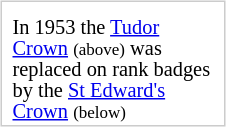<table style="float:right; width:150px; border:solid #ccc 1px; margin:5px;">
<tr align="center">
<td></td>
</tr>
<tr align="center">
<td></td>
</tr>
<tr>
<td style="padding:0 5px 0 5px; font-size:85%; line-height:14px;">In 1953 the <a href='#'>Tudor Crown</a> <small>(above)</small> was replaced on rank badges by the <a href='#'>St Edward's Crown</a> <small>(below)</small></td>
</tr>
</table>
